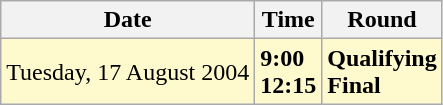<table class="wikitable">
<tr>
<th>Date</th>
<th>Time</th>
<th>Round</th>
</tr>
<tr style=background:lemonchiffon>
<td>Tuesday, 17 August 2004</td>
<td><strong>9:00</strong><br><strong>12:15</strong></td>
<td><strong>Qualifying</strong><br><strong>Final</strong></td>
</tr>
</table>
